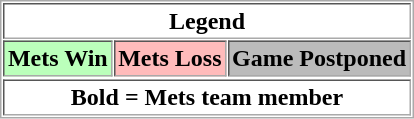<table align="center" border="1" cellpadding="2" cellspacing="1" style="border:1px solid #aaa">
<tr>
<th colspan=4>Legend</th>
</tr>
<tr>
<th bgcolor="bbffbb">Mets Win</th>
<th bgcolor="ffbbbb">Mets Loss</th>
<th bgcolor="bbbbbb">Game Postponed</th>
</tr>
<tr>
</tr>
<tr>
<th colspan=4>Bold = Mets team member</th>
</tr>
</table>
